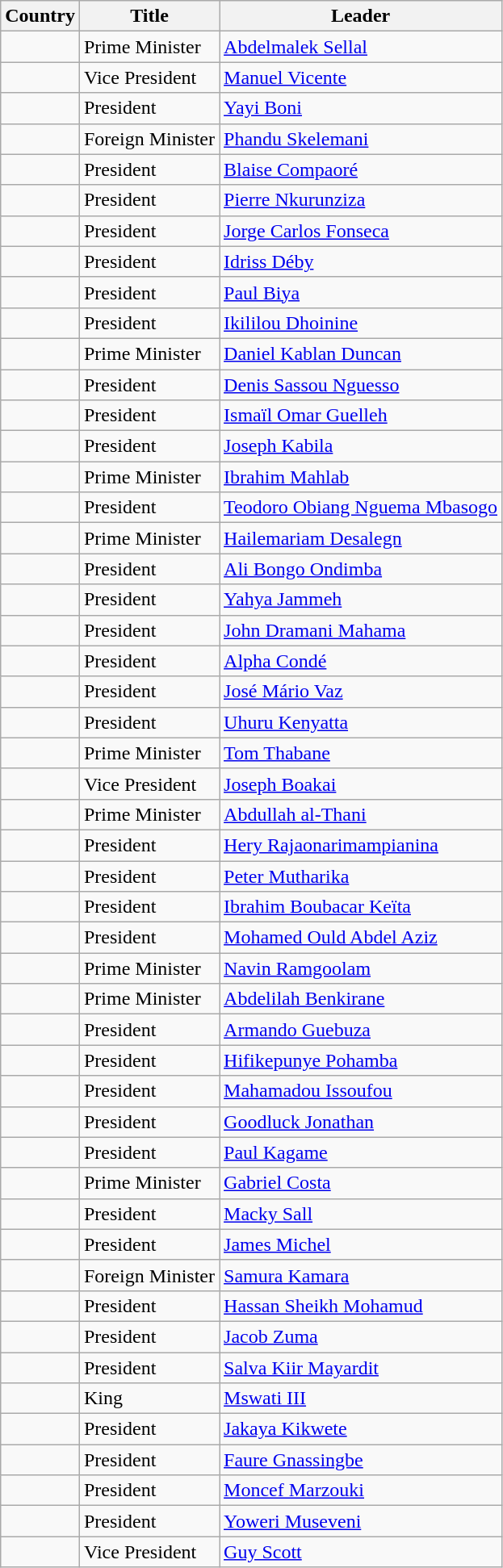<table class="wikitable sortable static-row-numbers mw-datatable" border=1>
<tr>
<th>Country</th>
<th>Title</th>
<th>Leader</th>
</tr>
<tr>
<td></td>
<td>Prime Minister</td>
<td><a href='#'>Abdelmalek Sellal</a></td>
</tr>
<tr>
<td></td>
<td>Vice President</td>
<td><a href='#'>Manuel Vicente</a></td>
</tr>
<tr>
<td></td>
<td>President</td>
<td><a href='#'>Yayi Boni</a></td>
</tr>
<tr>
<td></td>
<td>Foreign Minister</td>
<td><a href='#'>Phandu Skelemani</a></td>
</tr>
<tr>
<td></td>
<td>President</td>
<td><a href='#'>Blaise Compaoré</a></td>
</tr>
<tr>
<td></td>
<td>President</td>
<td><a href='#'>Pierre Nkurunziza</a></td>
</tr>
<tr>
<td></td>
<td>President</td>
<td><a href='#'>Jorge Carlos Fonseca</a></td>
</tr>
<tr>
<td></td>
<td>President</td>
<td><a href='#'>Idriss Déby</a></td>
</tr>
<tr>
<td></td>
<td>President</td>
<td><a href='#'>Paul Biya</a></td>
</tr>
<tr>
<td></td>
<td>President</td>
<td><a href='#'>Ikililou Dhoinine</a></td>
</tr>
<tr>
<td></td>
<td>Prime Minister</td>
<td><a href='#'>Daniel Kablan Duncan</a></td>
</tr>
<tr>
<td></td>
<td>President</td>
<td><a href='#'>Denis Sassou Nguesso</a></td>
</tr>
<tr>
<td></td>
<td>President</td>
<td><a href='#'>Ismaïl Omar Guelleh</a></td>
</tr>
<tr>
<td></td>
<td>President</td>
<td><a href='#'>Joseph Kabila</a></td>
</tr>
<tr>
<td></td>
<td>Prime Minister</td>
<td><a href='#'>Ibrahim Mahlab</a></td>
</tr>
<tr>
<td></td>
<td>President</td>
<td><a href='#'>Teodoro Obiang Nguema Mbasogo</a></td>
</tr>
<tr>
<td></td>
<td>Prime Minister</td>
<td><a href='#'>Hailemariam Desalegn</a></td>
</tr>
<tr>
<td></td>
<td>President</td>
<td><a href='#'>Ali Bongo Ondimba</a></td>
</tr>
<tr>
<td></td>
<td>President</td>
<td><a href='#'>Yahya Jammeh</a></td>
</tr>
<tr>
<td></td>
<td>President</td>
<td><a href='#'>John Dramani Mahama</a></td>
</tr>
<tr>
<td></td>
<td>President</td>
<td><a href='#'>Alpha Condé</a></td>
</tr>
<tr>
<td></td>
<td>President</td>
<td><a href='#'>José Mário Vaz</a></td>
</tr>
<tr>
<td></td>
<td>President</td>
<td><a href='#'>Uhuru Kenyatta</a></td>
</tr>
<tr>
<td></td>
<td>Prime Minister</td>
<td><a href='#'>Tom Thabane</a></td>
</tr>
<tr>
<td></td>
<td>Vice President</td>
<td><a href='#'>Joseph Boakai</a></td>
</tr>
<tr>
<td></td>
<td>Prime Minister</td>
<td><a href='#'>Abdullah al-Thani</a></td>
</tr>
<tr>
<td></td>
<td>President</td>
<td><a href='#'>Hery Rajaonarimampianina</a></td>
</tr>
<tr>
<td></td>
<td>President</td>
<td><a href='#'>Peter Mutharika</a></td>
</tr>
<tr>
<td></td>
<td>President</td>
<td><a href='#'>Ibrahim Boubacar Keïta</a></td>
</tr>
<tr>
<td></td>
<td>President</td>
<td><a href='#'>Mohamed Ould Abdel Aziz</a></td>
</tr>
<tr>
<td></td>
<td>Prime Minister</td>
<td><a href='#'>Navin Ramgoolam</a></td>
</tr>
<tr>
<td></td>
<td>Prime Minister</td>
<td><a href='#'>Abdelilah Benkirane</a></td>
</tr>
<tr>
<td></td>
<td>President</td>
<td><a href='#'>Armando Guebuza</a></td>
</tr>
<tr>
<td></td>
<td>President</td>
<td><a href='#'>Hifikepunye Pohamba</a></td>
</tr>
<tr>
<td></td>
<td>President</td>
<td><a href='#'>Mahamadou Issoufou</a></td>
</tr>
<tr>
<td></td>
<td>President</td>
<td><a href='#'>Goodluck Jonathan</a></td>
</tr>
<tr>
<td></td>
<td>President</td>
<td><a href='#'>Paul Kagame</a></td>
</tr>
<tr>
<td></td>
<td>Prime Minister</td>
<td><a href='#'>Gabriel Costa</a></td>
</tr>
<tr>
<td></td>
<td>President</td>
<td><a href='#'>Macky Sall</a></td>
</tr>
<tr>
<td></td>
<td>President</td>
<td><a href='#'>James Michel</a></td>
</tr>
<tr>
<td></td>
<td>Foreign Minister</td>
<td><a href='#'>Samura Kamara</a></td>
</tr>
<tr>
<td></td>
<td>President</td>
<td><a href='#'>Hassan Sheikh Mohamud</a></td>
</tr>
<tr>
<td></td>
<td>President</td>
<td><a href='#'>Jacob Zuma</a></td>
</tr>
<tr>
<td></td>
<td>President</td>
<td><a href='#'>Salva Kiir Mayardit</a></td>
</tr>
<tr>
<td></td>
<td>King</td>
<td><a href='#'>Mswati III</a></td>
</tr>
<tr>
<td></td>
<td>President</td>
<td><a href='#'>Jakaya Kikwete</a></td>
</tr>
<tr>
<td></td>
<td>President</td>
<td><a href='#'>Faure Gnassingbe</a></td>
</tr>
<tr>
<td></td>
<td>President</td>
<td><a href='#'>Moncef Marzouki</a></td>
</tr>
<tr>
<td></td>
<td>President</td>
<td><a href='#'>Yoweri Museveni</a></td>
</tr>
<tr>
<td></td>
<td>Vice President</td>
<td><a href='#'>Guy Scott</a></td>
</tr>
</table>
